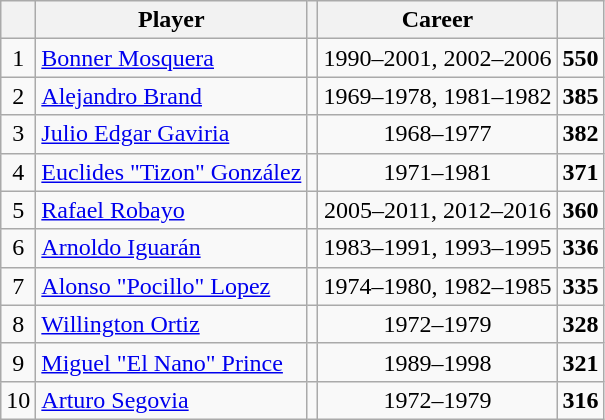<table class="wikitable sortable" style="text-align:center;">
<tr>
<th scope=col></th>
<th scope=col>Player</th>
<th scope=col></th>
<th scope=col>Career</th>
<th scope=col></th>
</tr>
<tr>
<td>1</td>
<td align=left> <a href='#'>Bonner Mosquera</a></td>
<td></td>
<td>1990–2001, 2002–2006</td>
<td><strong>550</strong></td>
</tr>
<tr>
<td>2</td>
<td align=left> <a href='#'>Alejandro Brand</a></td>
<td></td>
<td>1969–1978, 1981–1982</td>
<td><strong>385</strong></td>
</tr>
<tr>
<td>3</td>
<td align=left> <a href='#'>Julio Edgar Gaviria</a></td>
<td></td>
<td>1968–1977</td>
<td><strong>382</strong></td>
</tr>
<tr>
<td>4</td>
<td align=left> <a href='#'>Euclides "Tizon" González</a></td>
<td></td>
<td>1971–1981</td>
<td><strong>371</strong></td>
</tr>
<tr>
<td>5</td>
<td align=left> <a href='#'>Rafael Robayo</a></td>
<td></td>
<td>2005–2011, 2012–2016</td>
<td><strong>360</strong></td>
</tr>
<tr>
<td>6</td>
<td align=left> <a href='#'>Arnoldo Iguarán</a></td>
<td></td>
<td>1983–1991, 1993–1995</td>
<td><strong>336</strong></td>
</tr>
<tr>
<td>7</td>
<td align=left> <a href='#'>Alonso "Pocillo" Lopez</a></td>
<td></td>
<td>1974–1980, 1982–1985</td>
<td><strong>335</strong></td>
</tr>
<tr>
<td>8</td>
<td align=left> <a href='#'>Willington Ortiz</a></td>
<td></td>
<td>1972–1979</td>
<td><strong>328</strong></td>
</tr>
<tr>
<td>9</td>
<td align=left> <a href='#'>Miguel "El Nano" Prince</a></td>
<td></td>
<td>1989–1998</td>
<td><strong>321</strong></td>
</tr>
<tr>
<td>10</td>
<td align=left> <a href='#'>Arturo Segovia</a></td>
<td></td>
<td>1972–1979</td>
<td><strong>316</strong></td>
</tr>
</table>
